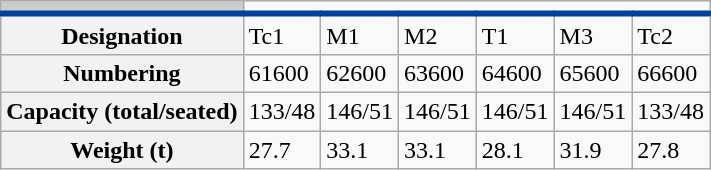<table class="wikitable">
<tr style="border-bottom:4px solid #004098">
<td style="background-color:#CCC;"></td>
<td colspan="6"> </td>
</tr>
<tr>
<th>Designation</th>
<td>Tc1</td>
<td>M1</td>
<td>M2</td>
<td>T1</td>
<td>M3</td>
<td>Tc2</td>
</tr>
<tr>
<th>Numbering</th>
<td>61600</td>
<td>62600</td>
<td>63600</td>
<td>64600</td>
<td>65600</td>
<td>66600</td>
</tr>
<tr>
<th>Capacity (total/seated)</th>
<td>133/48</td>
<td>146/51</td>
<td>146/51</td>
<td>146/51</td>
<td>146/51</td>
<td>133/48</td>
</tr>
<tr>
<th>Weight (t)</th>
<td>27.7</td>
<td>33.1</td>
<td>33.1</td>
<td>28.1</td>
<td>31.9</td>
<td>27.8</td>
</tr>
</table>
